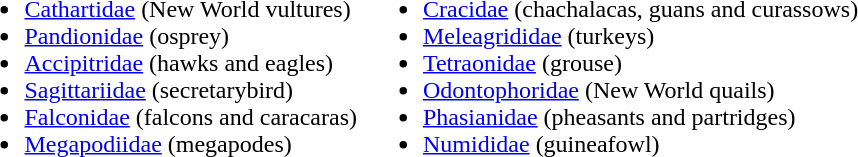<table>
<tr valign="top">
<td><br><ul><li><a href='#'>Cathartidae</a> (New World vultures)</li><li><a href='#'>Pandionidae</a> (osprey)</li><li><a href='#'>Accipitridae</a> (hawks and eagles)</li><li><a href='#'>Sagittariidae</a> (secretarybird)</li><li><a href='#'>Falconidae</a> (falcons and caracaras)</li><li><a href='#'>Megapodiidae</a> (megapodes)</li></ul></td>
<td><br><ul><li><a href='#'>Cracidae</a> (chachalacas, guans and curassows)</li><li><a href='#'>Meleagrididae</a> (turkeys)</li><li><a href='#'>Tetraonidae</a> (grouse)</li><li><a href='#'>Odontophoridae</a> (New World quails)</li><li><a href='#'>Phasianidae</a> (pheasants and partridges)</li><li><a href='#'>Numididae</a> (guineafowl)</li></ul></td>
</tr>
</table>
